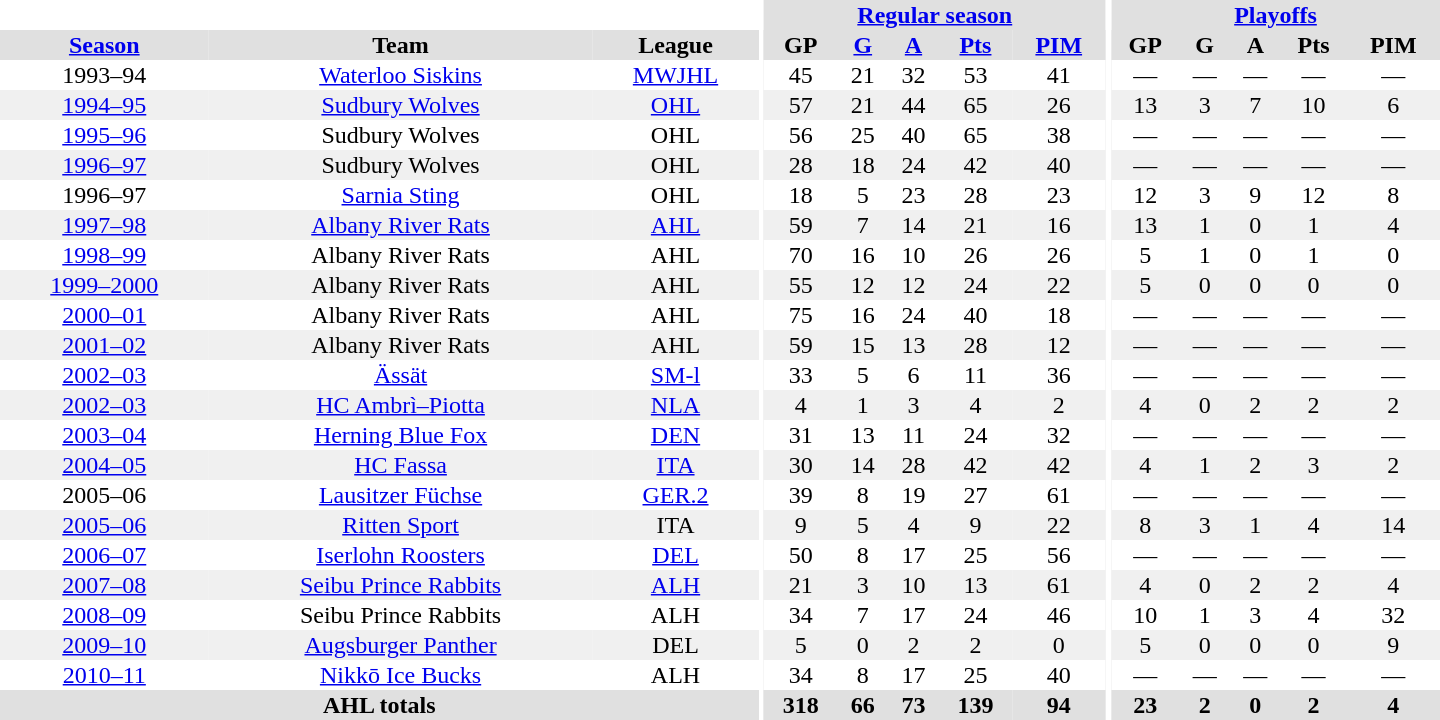<table border="0" cellpadding="1" cellspacing="0" style="text-align:center; width:60em">
<tr bgcolor="#e0e0e0">
<th colspan="3" bgcolor="#ffffff"></th>
<th rowspan="99" bgcolor="#ffffff"></th>
<th colspan="5"><a href='#'>Regular season</a></th>
<th rowspan="99" bgcolor="#ffffff"></th>
<th colspan="5"><a href='#'>Playoffs</a></th>
</tr>
<tr bgcolor="#e0e0e0">
<th><a href='#'>Season</a></th>
<th>Team</th>
<th>League</th>
<th>GP</th>
<th><a href='#'>G</a></th>
<th><a href='#'>A</a></th>
<th><a href='#'>Pts</a></th>
<th><a href='#'>PIM</a></th>
<th>GP</th>
<th>G</th>
<th>A</th>
<th>Pts</th>
<th>PIM</th>
</tr>
<tr>
<td>1993–94</td>
<td><a href='#'>Waterloo Siskins</a></td>
<td><a href='#'>MWJHL</a></td>
<td>45</td>
<td>21</td>
<td>32</td>
<td>53</td>
<td>41</td>
<td>—</td>
<td>—</td>
<td>—</td>
<td>—</td>
<td>—</td>
</tr>
<tr bgcolor="#f0f0f0">
<td><a href='#'>1994–95</a></td>
<td><a href='#'>Sudbury Wolves</a></td>
<td><a href='#'>OHL</a></td>
<td>57</td>
<td>21</td>
<td>44</td>
<td>65</td>
<td>26</td>
<td>13</td>
<td>3</td>
<td>7</td>
<td>10</td>
<td>6</td>
</tr>
<tr>
<td><a href='#'>1995–96</a></td>
<td>Sudbury Wolves</td>
<td>OHL</td>
<td>56</td>
<td>25</td>
<td>40</td>
<td>65</td>
<td>38</td>
<td>—</td>
<td>—</td>
<td>—</td>
<td>—</td>
<td>—</td>
</tr>
<tr bgcolor="#f0f0f0">
<td><a href='#'>1996–97</a></td>
<td>Sudbury Wolves</td>
<td>OHL</td>
<td>28</td>
<td>18</td>
<td>24</td>
<td>42</td>
<td>40</td>
<td>—</td>
<td>—</td>
<td>—</td>
<td>—</td>
<td>—</td>
</tr>
<tr>
<td>1996–97</td>
<td><a href='#'>Sarnia Sting</a></td>
<td>OHL</td>
<td>18</td>
<td>5</td>
<td>23</td>
<td>28</td>
<td>23</td>
<td>12</td>
<td>3</td>
<td>9</td>
<td>12</td>
<td>8</td>
</tr>
<tr bgcolor="#f0f0f0">
<td><a href='#'>1997–98</a></td>
<td><a href='#'>Albany River Rats</a></td>
<td><a href='#'>AHL</a></td>
<td>59</td>
<td>7</td>
<td>14</td>
<td>21</td>
<td>16</td>
<td>13</td>
<td>1</td>
<td>0</td>
<td>1</td>
<td>4</td>
</tr>
<tr>
<td><a href='#'>1998–99</a></td>
<td>Albany River Rats</td>
<td>AHL</td>
<td>70</td>
<td>16</td>
<td>10</td>
<td>26</td>
<td>26</td>
<td>5</td>
<td>1</td>
<td>0</td>
<td>1</td>
<td>0</td>
</tr>
<tr bgcolor="#f0f0f0">
<td><a href='#'>1999–2000</a></td>
<td>Albany River Rats</td>
<td>AHL</td>
<td>55</td>
<td>12</td>
<td>12</td>
<td>24</td>
<td>22</td>
<td>5</td>
<td>0</td>
<td>0</td>
<td>0</td>
<td>0</td>
</tr>
<tr>
<td><a href='#'>2000–01</a></td>
<td>Albany River Rats</td>
<td>AHL</td>
<td>75</td>
<td>16</td>
<td>24</td>
<td>40</td>
<td>18</td>
<td>—</td>
<td>—</td>
<td>—</td>
<td>—</td>
<td>—</td>
</tr>
<tr bgcolor="#f0f0f0">
<td><a href='#'>2001–02</a></td>
<td>Albany River Rats</td>
<td>AHL</td>
<td>59</td>
<td>15</td>
<td>13</td>
<td>28</td>
<td>12</td>
<td>—</td>
<td>—</td>
<td>—</td>
<td>—</td>
<td>—</td>
</tr>
<tr>
<td><a href='#'>2002–03</a></td>
<td><a href='#'>Ässät</a></td>
<td><a href='#'>SM-l</a></td>
<td>33</td>
<td>5</td>
<td>6</td>
<td>11</td>
<td>36</td>
<td>—</td>
<td>—</td>
<td>—</td>
<td>—</td>
<td>—</td>
</tr>
<tr bgcolor="#f0f0f0">
<td><a href='#'>2002–03</a></td>
<td><a href='#'>HC Ambrì–Piotta</a></td>
<td><a href='#'>NLA</a></td>
<td>4</td>
<td>1</td>
<td>3</td>
<td>4</td>
<td>2</td>
<td>4</td>
<td>0</td>
<td>2</td>
<td>2</td>
<td>2</td>
</tr>
<tr>
<td><a href='#'>2003–04</a></td>
<td><a href='#'>Herning Blue Fox</a></td>
<td><a href='#'>DEN</a></td>
<td>31</td>
<td>13</td>
<td>11</td>
<td>24</td>
<td>32</td>
<td>—</td>
<td>—</td>
<td>—</td>
<td>—</td>
<td>—</td>
</tr>
<tr bgcolor="#f0f0f0">
<td><a href='#'>2004–05</a></td>
<td><a href='#'>HC Fassa</a></td>
<td><a href='#'>ITA</a></td>
<td>30</td>
<td>14</td>
<td>28</td>
<td>42</td>
<td>42</td>
<td>4</td>
<td>1</td>
<td>2</td>
<td>3</td>
<td>2</td>
</tr>
<tr>
<td>2005–06</td>
<td><a href='#'>Lausitzer Füchse</a></td>
<td><a href='#'>GER.2</a></td>
<td>39</td>
<td>8</td>
<td>19</td>
<td>27</td>
<td>61</td>
<td>—</td>
<td>—</td>
<td>—</td>
<td>—</td>
<td>—</td>
</tr>
<tr bgcolor="#f0f0f0">
<td><a href='#'>2005–06</a></td>
<td><a href='#'>Ritten Sport</a></td>
<td>ITA</td>
<td>9</td>
<td>5</td>
<td>4</td>
<td>9</td>
<td>22</td>
<td>8</td>
<td>3</td>
<td>1</td>
<td>4</td>
<td>14</td>
</tr>
<tr>
<td><a href='#'>2006–07</a></td>
<td><a href='#'>Iserlohn Roosters</a></td>
<td><a href='#'>DEL</a></td>
<td>50</td>
<td>8</td>
<td>17</td>
<td>25</td>
<td>56</td>
<td>—</td>
<td>—</td>
<td>—</td>
<td>—</td>
<td>—</td>
</tr>
<tr bgcolor="#f0f0f0">
<td><a href='#'>2007–08</a></td>
<td><a href='#'>Seibu Prince Rabbits</a></td>
<td><a href='#'>ALH</a></td>
<td>21</td>
<td>3</td>
<td>10</td>
<td>13</td>
<td>61</td>
<td>4</td>
<td>0</td>
<td>2</td>
<td>2</td>
<td>4</td>
</tr>
<tr>
<td><a href='#'>2008–09</a></td>
<td>Seibu Prince Rabbits</td>
<td>ALH</td>
<td>34</td>
<td>7</td>
<td>17</td>
<td>24</td>
<td>46</td>
<td>10</td>
<td>1</td>
<td>3</td>
<td>4</td>
<td>32</td>
</tr>
<tr bgcolor="#f0f0f0">
<td><a href='#'>2009–10</a></td>
<td><a href='#'>Augsburger Panther</a></td>
<td>DEL</td>
<td>5</td>
<td>0</td>
<td>2</td>
<td>2</td>
<td>0</td>
<td>5</td>
<td>0</td>
<td>0</td>
<td>0</td>
<td>9</td>
</tr>
<tr>
<td><a href='#'>2010–11</a></td>
<td><a href='#'>Nikkō Ice Bucks</a></td>
<td>ALH</td>
<td>34</td>
<td>8</td>
<td>17</td>
<td>25</td>
<td>40</td>
<td>—</td>
<td>—</td>
<td>—</td>
<td>—</td>
<td>—</td>
</tr>
<tr bgcolor="#e0e0e0">
<th colspan="3">AHL totals</th>
<th>318</th>
<th>66</th>
<th>73</th>
<th>139</th>
<th>94</th>
<th>23</th>
<th>2</th>
<th>0</th>
<th>2</th>
<th>4</th>
</tr>
</table>
